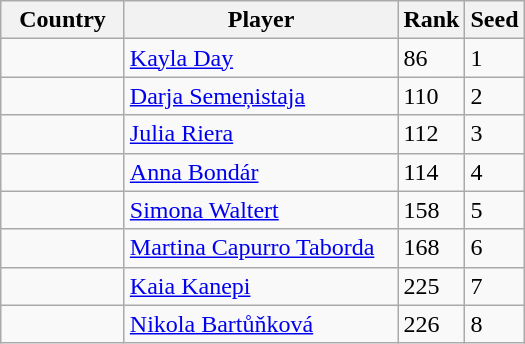<table class="wikitable">
<tr>
<th width="75">Country</th>
<th width="175">Player</th>
<th>Rank</th>
<th>Seed</th>
</tr>
<tr>
<td></td>
<td><a href='#'>Kayla Day</a></td>
<td>86</td>
<td>1</td>
</tr>
<tr>
<td></td>
<td><a href='#'>Darja Semeņistaja</a></td>
<td>110</td>
<td>2</td>
</tr>
<tr>
<td></td>
<td><a href='#'>Julia Riera</a></td>
<td>112</td>
<td>3</td>
</tr>
<tr>
<td></td>
<td><a href='#'>Anna Bondár</a></td>
<td>114</td>
<td>4</td>
</tr>
<tr>
<td></td>
<td><a href='#'>Simona Waltert</a></td>
<td>158</td>
<td>5</td>
</tr>
<tr>
<td></td>
<td><a href='#'>Martina Capurro Taborda</a></td>
<td>168</td>
<td>6</td>
</tr>
<tr>
<td></td>
<td><a href='#'>Kaia Kanepi</a></td>
<td>225</td>
<td>7</td>
</tr>
<tr>
<td></td>
<td><a href='#'>Nikola Bartůňková</a></td>
<td>226</td>
<td>8</td>
</tr>
</table>
